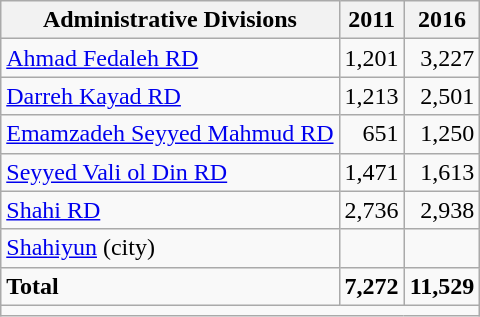<table class="wikitable">
<tr>
<th>Administrative Divisions</th>
<th>2011</th>
<th>2016</th>
</tr>
<tr>
<td><a href='#'>Ahmad Fedaleh RD</a></td>
<td style="text-align: right;">1,201</td>
<td style="text-align: right;">3,227</td>
</tr>
<tr>
<td><a href='#'>Darreh Kayad RD</a></td>
<td style="text-align: right;">1,213</td>
<td style="text-align: right;">2,501</td>
</tr>
<tr>
<td><a href='#'>Emamzadeh Seyyed Mahmud RD</a></td>
<td style="text-align: right;">651</td>
<td style="text-align: right;">1,250</td>
</tr>
<tr>
<td><a href='#'>Seyyed Vali ol Din RD</a></td>
<td style="text-align: right;">1,471</td>
<td style="text-align: right;">1,613</td>
</tr>
<tr>
<td><a href='#'>Shahi RD</a></td>
<td style="text-align: right;">2,736</td>
<td style="text-align: right;">2,938</td>
</tr>
<tr>
<td><a href='#'>Shahiyun</a> (city)</td>
<td style="text-align: right;"></td>
<td style="text-align: right;"></td>
</tr>
<tr>
<td><strong>Total</strong></td>
<td style="text-align: right;"><strong>7,272</strong></td>
<td style="text-align: right;"><strong>11,529</strong></td>
</tr>
<tr>
<td colspan=3></td>
</tr>
</table>
